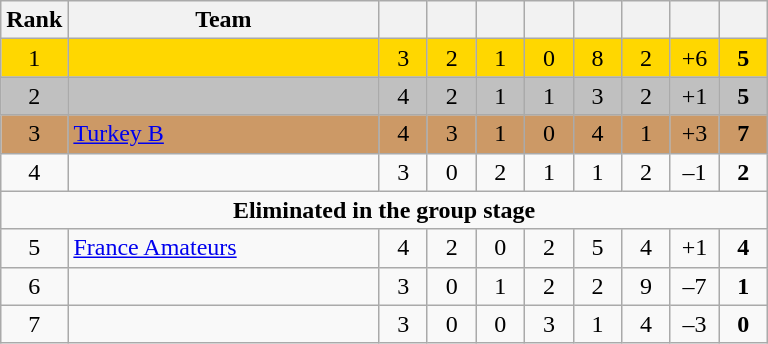<table class="wikitable" style="text-align:center">
<tr>
<th width=20>Rank</th>
<th width=200>Team</th>
<th width="25"></th>
<th width="25"></th>
<th width="25"></th>
<th width="25"></th>
<th width="25"></th>
<th width="25"></th>
<th width="25"></th>
<th width="25"></th>
</tr>
<tr style="background:gold;">
<td>1</td>
<td style="text-align:left"></td>
<td>3</td>
<td>2</td>
<td>1</td>
<td>0</td>
<td>8</td>
<td>2</td>
<td>+6</td>
<td><strong>5</strong></td>
</tr>
<tr style="background:silver">
<td>2</td>
<td style="text-align:left"></td>
<td>4</td>
<td>2</td>
<td>1</td>
<td>1</td>
<td>3</td>
<td>2</td>
<td>+1</td>
<td><strong>5</strong></td>
</tr>
<tr style="background:#cc9966">
<td>3</td>
<td style="text-align:left"> <a href='#'>Turkey B</a></td>
<td>4</td>
<td>3</td>
<td>1</td>
<td>0</td>
<td>4</td>
<td>1</td>
<td>+3</td>
<td><strong>7</strong></td>
</tr>
<tr>
<td>4</td>
<td style="text-align:left"></td>
<td>3</td>
<td>0</td>
<td>2</td>
<td>1</td>
<td>1</td>
<td>2</td>
<td>–1</td>
<td><strong>2</strong></td>
</tr>
<tr>
<td colspan=14><strong>Eliminated in the group stage</strong></td>
</tr>
<tr>
<td>5</td>
<td style="text-align:left"> <a href='#'>France Amateurs</a></td>
<td>4</td>
<td>2</td>
<td>0</td>
<td>2</td>
<td>5</td>
<td>4</td>
<td>+1</td>
<td><strong>4</strong></td>
</tr>
<tr>
<td>6</td>
<td style="text-align:left"></td>
<td>3</td>
<td>0</td>
<td>1</td>
<td>2</td>
<td>2</td>
<td>9</td>
<td>–7</td>
<td><strong>1</strong></td>
</tr>
<tr>
<td>7</td>
<td style="text-align:left"></td>
<td>3</td>
<td>0</td>
<td>0</td>
<td>3</td>
<td>1</td>
<td>4</td>
<td>–3</td>
<td><strong>0</strong></td>
</tr>
</table>
